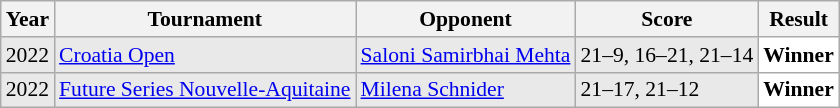<table class="sortable wikitable" style="font-size: 90%;">
<tr>
<th>Year</th>
<th>Tournament</th>
<th>Opponent</th>
<th>Score</th>
<th>Result</th>
</tr>
<tr style="background:#E9E9E9">
<td align="center">2022</td>
<td align="left"><a href='#'>Croatia Open</a></td>
<td align="left"> <a href='#'>Saloni Samirbhai Mehta</a></td>
<td align="left">21–9, 16–21, 21–14</td>
<td style="text-align:left; background:white"> <strong>Winner</strong></td>
</tr>
<tr style="background:#E9E9E9">
<td align="center">2022</td>
<td align="left"><a href='#'>Future Series Nouvelle-Aquitaine</a></td>
<td align="left"> <a href='#'>Milena Schnider</a></td>
<td align="left">21–17, 21–12</td>
<td style="text-align:left; background:white"> <strong>Winner</strong></td>
</tr>
</table>
